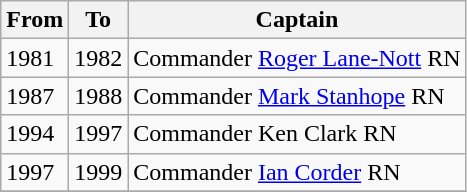<table class="wikitable" style="text-align:left">
<tr>
<th>From</th>
<th>To</th>
<th>Captain</th>
</tr>
<tr>
<td>1981</td>
<td>1982</td>
<td>Commander <a href='#'>Roger Lane-Nott</a> RN</td>
</tr>
<tr Cdr Tony Smith>
<td>1987</td>
<td>1988</td>
<td>Commander <a href='#'>Mark Stanhope</a> RN</td>
</tr>
<tr Cdr Chris Roddis>
<td>1994</td>
<td>1997</td>
<td>Commander Ken Clark RN</td>
</tr>
<tr>
<td>1997</td>
<td>1999</td>
<td>Commander <a href='#'>Ian Corder</a> RN</td>
</tr>
<tr>
</tr>
</table>
